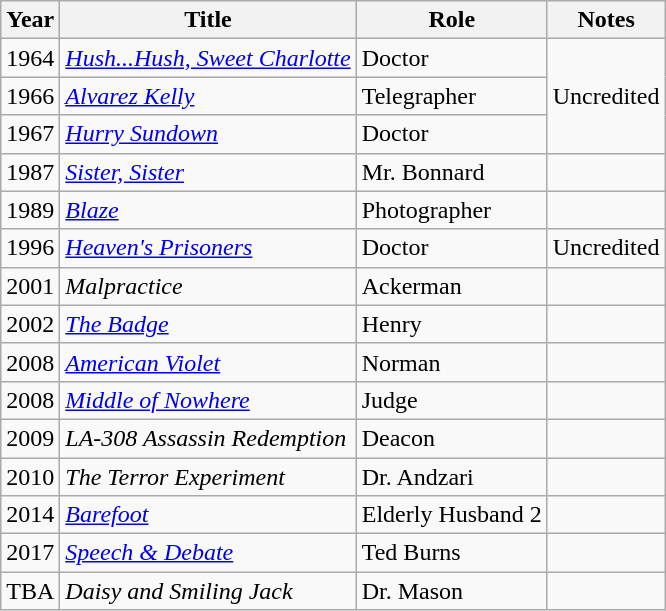<table class="wikitable sortable">
<tr>
<th>Year</th>
<th>Title</th>
<th>Role</th>
<th>Notes</th>
</tr>
<tr>
<td>1964</td>
<td><em><a href='#'>Hush...Hush, Sweet Charlotte</a></em></td>
<td>Doctor</td>
<td rowspan="3">Uncredited</td>
</tr>
<tr>
<td>1966</td>
<td><em><a href='#'>Alvarez Kelly</a></em></td>
<td>Telegrapher</td>
</tr>
<tr>
<td>1967</td>
<td><a href='#'><em>Hurry Sundown</em></a></td>
<td>Doctor</td>
</tr>
<tr>
<td>1987</td>
<td><a href='#'><em>Sister, Sister</em></a></td>
<td>Mr. Bonnard</td>
<td></td>
</tr>
<tr>
<td>1989</td>
<td><a href='#'><em>Blaze</em></a></td>
<td>Photographer</td>
<td></td>
</tr>
<tr>
<td>1996</td>
<td><em><a href='#'>Heaven's Prisoners</a></em></td>
<td>Doctor</td>
<td>Uncredited</td>
</tr>
<tr>
<td>2001</td>
<td><em>Malpractice</em></td>
<td>Ackerman</td>
<td></td>
</tr>
<tr>
<td>2002</td>
<td><em><a href='#'>The Badge</a></em></td>
<td>Henry</td>
<td></td>
</tr>
<tr>
<td>2008</td>
<td><em><a href='#'>American Violet</a></em></td>
<td>Norman</td>
<td></td>
</tr>
<tr>
<td>2008</td>
<td><a href='#'><em>Middle of Nowhere</em></a></td>
<td>Judge</td>
<td></td>
</tr>
<tr>
<td>2009</td>
<td><em>LA-308 Assassin Redemption</em></td>
<td>Deacon</td>
<td></td>
</tr>
<tr>
<td>2010</td>
<td><em>The Terror Experiment</em></td>
<td>Dr. Andzari</td>
<td></td>
</tr>
<tr>
<td>2014</td>
<td><a href='#'><em>Barefoot</em></a></td>
<td>Elderly Husband 2</td>
<td></td>
</tr>
<tr>
<td>2017</td>
<td><em><a href='#'>Speech & Debate</a></em></td>
<td>Ted Burns</td>
<td></td>
</tr>
<tr>
<td>TBA</td>
<td><em>Daisy and Smiling Jack</em></td>
<td>Dr. Mason</td>
<td></td>
</tr>
</table>
